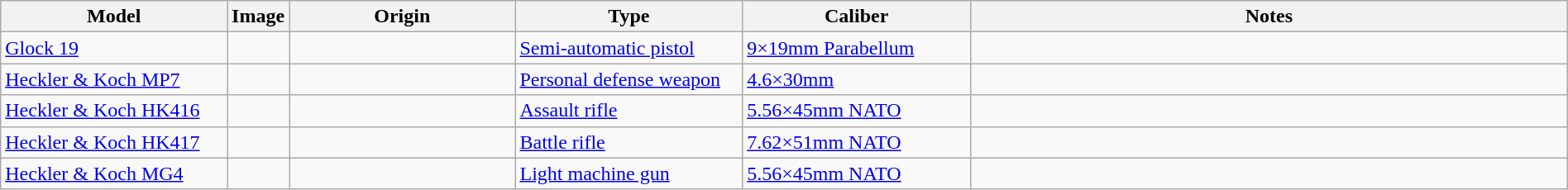<table class="wikitable" style="width:100%;">
<tr>
<th style="width:15%;">Model</th>
<th style="width:0%;">Image</th>
<th style="width:15%;">Origin</th>
<th style="width:15%;">Type</th>
<th style="width:15%;">Caliber</th>
<th style="width:40%;">Notes</th>
</tr>
<tr>
<td><a href='#'>Glock 19</a></td>
<td></td>
<td></td>
<td><a href='#'>Semi-automatic pistol</a></td>
<td><a href='#'>9×19mm Parabellum</a></td>
<td></td>
</tr>
<tr>
<td><a href='#'>Heckler & Koch MP7</a></td>
<td></td>
<td></td>
<td><a href='#'>Personal defense weapon</a></td>
<td><a href='#'>4.6×30mm</a></td>
<td></td>
</tr>
<tr>
<td><a href='#'>Heckler & Koch HK416</a></td>
<td></td>
<td></td>
<td><a href='#'>Assault rifle</a></td>
<td><a href='#'>5.56×45mm NATO</a></td>
<td></td>
</tr>
<tr>
<td><a href='#'>Heckler & Koch HK417</a></td>
<td></td>
<td></td>
<td><a href='#'>Battle rifle</a></td>
<td><a href='#'>7.62×51mm NATO</a></td>
<td></td>
</tr>
<tr>
<td><a href='#'>Heckler & Koch MG4</a></td>
<td></td>
<td></td>
<td><a href='#'>Light machine gun</a></td>
<td><a href='#'>5.56×45mm NATO</a></td>
<td></td>
</tr>
</table>
